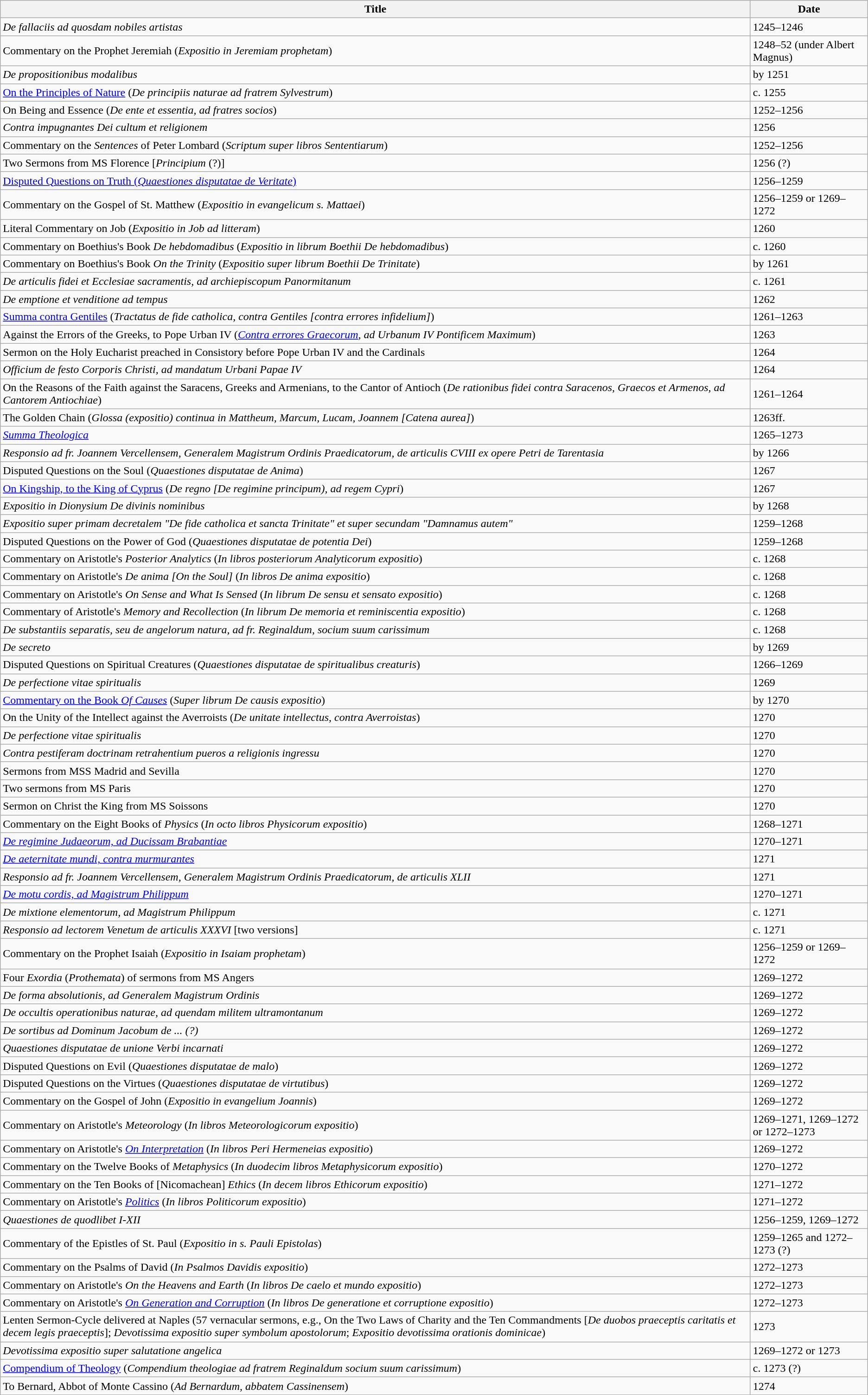<table class="wikitable">
<tr>
<th>Title</th>
<th>Date</th>
</tr>
<tr>
<td><em>De fallaciis ad quosdam nobiles artistas</em></td>
<td>1245–1246</td>
</tr>
<tr>
<td>Commentary on the Prophet Jeremiah (<em>Expositio in Jeremiam prophetam</em>)</td>
<td>1248–52 (under Albert Magnus)</td>
</tr>
<tr>
<td><em>De propositionibus modalibus</em></td>
<td>by 1251</td>
</tr>
<tr>
<td><a href='#'>On the Principles of Nature</a> (<em>De principiis naturae ad fratrem Sylvestrum</em>)</td>
<td>c. 1255</td>
</tr>
<tr>
<td>On Being and Essence (<em>De ente et essentia, ad fratres socios</em>)</td>
<td>1252–1256</td>
</tr>
<tr>
<td><em>Contra impugnantes Dei cultum et religionem</em></td>
<td>1256</td>
</tr>
<tr>
<td>Commentary on the <em>Sentences</em> of Peter Lombard (<em>Scriptum super libros Sententiarum</em>)</td>
<td>1252–1256</td>
</tr>
<tr>
<td>Two Sermons from MS Florence [<em>Principium</em> (?)]</td>
<td>1256 (?)</td>
</tr>
<tr>
<td><a href='#'>Disputed Questions on Truth (<em>Quaestiones disputatae de Veritate</em>)</a></td>
<td>1256–1259</td>
</tr>
<tr>
<td>Commentary on the Gospel of St. Matthew (<em>Expositio in evangelicum s. Mattaei</em>)</td>
<td>1256–1259 or 1269–1272</td>
</tr>
<tr>
<td>Literal Commentary on Job (<em>Expositio in Job ad litteram</em>)</td>
<td>1260</td>
</tr>
<tr>
<td>Commentary on Boethius's Book <em>De hebdomadibus</em> (<em>Expositio in librum Boethii De hebdomadibus</em>)</td>
<td>c. 1260</td>
</tr>
<tr>
<td>Commentary on Boethius's Book <em>On the Trinity</em> (<em>Expositio super librum Boethii De Trinitate</em>)</td>
<td>by 1261</td>
</tr>
<tr>
<td><em>De articulis fidei et Ecclesiae sacramentis, ad archiepiscopum Panormitanum</em></td>
<td>c. 1261</td>
</tr>
<tr>
<td><em>De emptione et venditione ad tempus</em></td>
<td>1262</td>
</tr>
<tr>
<td><a href='#'>Summa contra Gentiles</a> (<em>Tractatus de fide catholica, contra Gentiles [contra errores infidelium]</em>)</td>
<td>1261–1263</td>
</tr>
<tr>
<td>Against the Errors of the Greeks, to Pope Urban IV (<em><a href='#'>Contra errores Graecorum</a>, ad Urbanum IV Pontificem Maximum</em>)</td>
<td>1263</td>
</tr>
<tr>
<td>Sermon on the Holy Eucharist preached in Consistory before Pope Urban IV and the Cardinals</td>
<td>1264</td>
</tr>
<tr>
<td><em>Officium de festo Corporis Christi, ad mandatum Urbani Papae IV</em></td>
<td>1264</td>
</tr>
<tr>
<td>On the Reasons of the Faith against the Saracens, Greeks and Armenians, to the Cantor of Antioch (<em>De rationibus fidei contra Saracenos, Graecos et Armenos, ad Cantorem Antiochiae</em>)</td>
<td>1261–1264</td>
</tr>
<tr>
<td>The Golden Chain (<em>Glossa (expositio) continua in Mattheum, Marcum, Lucam, Joannem [Catena aurea]</em>)</td>
<td>1263ff.</td>
</tr>
<tr>
<td><em><a href='#'>Summa Theologica</a></em></td>
<td>1265–1273</td>
</tr>
<tr>
<td><em>Responsio ad fr. Joannem Vercellensem, Generalem Magistrum Ordinis Praedicatorum, de articulis CVIII ex opere Petri de Tarentasia</em></td>
<td>by 1266</td>
</tr>
<tr>
<td>Disputed Questions on the Soul (<em>Quaestiones disputatae de Anima</em>)</td>
<td>1267</td>
</tr>
<tr>
<td><a href='#'>On Kingship, to the King of Cyprus</a> (<em>De regno [De regimine principum), ad regem Cypri</em>)</td>
<td>1267</td>
</tr>
<tr>
<td><em>Expositio in Dionysium De divinis nominibus</em></td>
<td>by 1268</td>
</tr>
<tr>
<td><em>Expositio super primam decretalem "De fide catholica et sancta Trinitate" et super secundam "Damnamus autem"</em></td>
<td>1259–1268</td>
</tr>
<tr>
<td>Disputed Questions on the Power of God (<em>Quaestiones disputatae de potentia Dei</em>)</td>
<td>1259–1268</td>
</tr>
<tr>
<td>Commentary on Aristotle's <em>Posterior Analytics</em> (<em>In libros posteriorum Analyticorum expositio</em>)</td>
<td>c. 1268</td>
</tr>
<tr>
<td>Commentary on Aristotle's <em>De anima [On the Soul]</em> (<em>In libros De anima expositio</em>)</td>
<td>c. 1268</td>
</tr>
<tr>
<td>Commentary on Aristotle's <em>On Sense and What Is Sensed</em> (<em>In librum De sensu et sensato expositio</em>)</td>
<td>c. 1268</td>
</tr>
<tr>
<td>Commentary of Aristotle's <em>Memory and Recollection</em> (<em>In librum De memoria et reminiscentia expositio</em>)</td>
<td>c. 1268</td>
</tr>
<tr>
<td><em>De substantiis separatis, seu de angelorum natura, ad fr. Reginaldum, socium suum carissimum</em></td>
<td>c. 1268</td>
</tr>
<tr>
<td><em>De secreto</em></td>
<td>by 1269</td>
</tr>
<tr>
<td>Disputed Questions on Spiritual Creatures (<em>Quaestiones disputatae de spiritualibus creaturis</em>)</td>
<td>1266–1269</td>
</tr>
<tr>
<td><em>De perfectione vitae spiritualis</em></td>
<td>1269</td>
</tr>
<tr>
<td><a href='#'>Commentary on the Book <em>Of Causes</em></a> (<em>Super librum De causis expositio</em>)</td>
<td>by 1270</td>
</tr>
<tr>
<td>On the Unity of the Intellect against the Averroists (<em>De unitate intellectus, contra Averroistas</em>)</td>
<td>1270</td>
</tr>
<tr>
<td><em>De perfectione vitae spiritualis</em></td>
<td>1270</td>
</tr>
<tr>
<td><em>Contra pestiferam doctrinam retrahentium pueros a religionis ingressu</em></td>
<td>1270</td>
</tr>
<tr>
<td>Sermons from MSS Madrid and Sevilla</td>
<td>1270</td>
</tr>
<tr>
<td>Two sermons from MS Paris</td>
<td>1270</td>
</tr>
<tr>
<td>Sermon on Christ the King from MS Soissons</td>
<td>1270</td>
</tr>
<tr>
<td>Commentary on the Eight Books of <em>Physics</em> (<em>In octo libros Physicorum expositio</em>)</td>
<td>1268–1271</td>
</tr>
<tr>
<td><em><a href='#'>De regimine Judaeorum, ad Ducissam Brabantiae</a></em></td>
<td>1270–1271</td>
</tr>
<tr>
<td><em><a href='#'>De aeternitate mundi, contra murmurantes</a></em></td>
<td>1271</td>
</tr>
<tr>
<td><em>Responsio ad fr. Joannem Vercellensem, Generalem Magistrum Ordinis Praedicatorum, de articulis XLII</em></td>
<td>1271</td>
</tr>
<tr>
<td><em><a href='#'>De motu cordis, ad Magistrum Philippum</a></em></td>
<td>1270–1271</td>
</tr>
<tr>
<td><em>De mixtione elementorum, ad Magistrum Philippum</em></td>
<td>c. 1271</td>
</tr>
<tr>
<td><em>Responsio ad lectorem Venetum de articulis XXXVI</em> [two versions]</td>
<td>c. 1271</td>
</tr>
<tr>
<td>Commentary on the Prophet Isaiah (<em>Expositio in Isaiam prophetam</em>)</td>
<td>1256–1259 or 1269–1272</td>
</tr>
<tr>
<td>Four <em>Exordia</em> (<em>Prothemata</em>) of sermons from MS Angers</td>
<td>1269–1272</td>
</tr>
<tr>
<td><em>De forma absolutionis, ad Generalem Magistrum Ordinis</em></td>
<td>1269–1272</td>
</tr>
<tr>
<td><em>De occultis operationibus naturae, ad quendam militem ultramontanum</em></td>
<td>1269–1272</td>
</tr>
<tr>
<td><em>De sortibus ad Dominum Jacobum de ... (?)</em></td>
<td>1269–1272</td>
</tr>
<tr>
<td><em>Quaestiones disputatae de unione Verbi incarnati</em></td>
<td>1269–1272</td>
</tr>
<tr>
<td>Disputed Questions on Evil (<em>Quaestiones disputatae de malo</em>)</td>
<td>1269–1272</td>
</tr>
<tr>
<td>Disputed Questions on the Virtues (<em>Quaestiones disputatae de virtutibus</em>)</td>
<td>1269–1272</td>
</tr>
<tr>
<td>Commentary on the Gospel of John (<em>Expositio in evangelium Joannis</em>)</td>
<td>1269–1272</td>
</tr>
<tr>
<td>Commentary on Aristotle's <em>Meteorology</em> (<em>In libros Meteorologicorum expositio</em>)</td>
<td>1269–1271, 1269–1272 or 1272–1273</td>
</tr>
<tr>
<td>Commentary on Aristotle's <em><a href='#'>On Interpretation</a></em> (<em>In libros Peri Hermeneias expositio</em>)</td>
<td>1269–1272</td>
</tr>
<tr>
<td>Commentary on the Twelve Books of <em>Metaphysics</em> (<em>In duodecim libros Metaphysicorum expositio</em>)</td>
<td>1270–1272</td>
</tr>
<tr>
<td>Commentary on the Ten Books of [Nicomachean] <em>Ethics</em> (<em>In decem libros Ethicorum expositio</em>)</td>
<td>1271–1272</td>
</tr>
<tr>
<td>Commentary on Aristotle's <em><a href='#'>Politics</a></em> (<em>In libros Politicorum expositio</em>)</td>
<td>1271–1272</td>
</tr>
<tr>
<td><em>Quaestiones de quodlibet I-XII</em></td>
<td>1256–1259, 1269–1272</td>
</tr>
<tr>
<td>Commentary of the Epistles of St. Paul (<em>Expositio in s. Pauli Epistolas</em>)</td>
<td>1259–1265 and 1272–1273 (?)</td>
</tr>
<tr>
<td>Commentary on the Psalms of David (<em>In Psalmos Davidis expositio</em>)</td>
<td>1272–1273</td>
</tr>
<tr>
<td>Commentary on Aristotle's <em>On the Heavens and Earth</em> (<em>In libros De caelo et mundo expositio</em>)</td>
<td>1272–1273</td>
</tr>
<tr>
<td>Commentary on Aristotle's <em><a href='#'>On Generation and Corruption</a></em> (<em>In libros De generatione et corruptione expositio</em>)</td>
<td>1272–1273</td>
</tr>
<tr>
<td>Lenten Sermon-Cycle delivered at Naples (57 vernacular sermons, e.g., On the Two Laws of Charity and the Ten Commandments [<em>De duobos praeceptis caritatis et decem legis praeceptis</em>]; <em>Devotissima expositio super symbolum apostolorum</em>; <em>Expositio devotissima orationis dominicae</em>)</td>
<td>1273</td>
</tr>
<tr>
<td><em>Devotissima expositio super salutatione angelica</em></td>
<td>1269–1272 or 1273</td>
</tr>
<tr>
<td><a href='#'>Compendium of Theology</a> (<em>Compendium theologiae ad fratrem Reginaldum socium suum carissimum</em>)</td>
<td>c. 1273 (?)</td>
</tr>
<tr>
<td>To Bernard, Abbot of Monte Cassino (<em>Ad Bernardum, abbatem Cassinensem</em>)</td>
<td>1274</td>
</tr>
</table>
